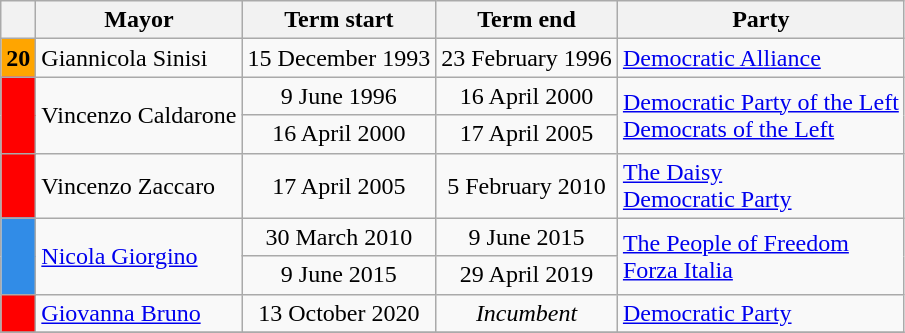<table class="wikitable">
<tr>
<th class=unsortable> </th>
<th>Mayor</th>
<th>Term start</th>
<th>Term end</th>
<th>Party</th>
</tr>
<tr>
<th style="background:#FFA500;">20</th>
<td>Giannicola Sinisi</td>
<td align=center>15 December 1993</td>
<td align=center>23 February 1996</td>
<td><a href='#'>Democratic Alliance</a></td>
</tr>
<tr>
<th rowspan=2 style="background:#FF0000;"></th>
<td rowspan=2>Vincenzo Caldarone</td>
<td align=center>9 June 1996</td>
<td align=center>16 April 2000</td>
<td rowspan=2><a href='#'>Democratic Party of the Left</a><br><a href='#'>Democrats of the Left</a></td>
</tr>
<tr>
<td align=center>16 April 2000</td>
<td align=center>17 April 2005</td>
</tr>
<tr>
<th style="background:#FF0000;"></th>
<td>Vincenzo Zaccaro</td>
<td align=center>17 April 2005</td>
<td align=center>5 February 2010</td>
<td><a href='#'>The Daisy</a><br><a href='#'>Democratic Party</a></td>
</tr>
<tr>
<th rowspan=2 style="background:#318CE7;"></th>
<td rowspan=2><a href='#'>Nicola Giorgino</a></td>
<td align=center>30 March 2010</td>
<td align=center>9 June 2015</td>
<td rowspan=2><a href='#'>The People of Freedom</a><br><a href='#'>Forza Italia</a></td>
</tr>
<tr>
<td align=center>9 June 2015</td>
<td align=center>29 April 2019</td>
</tr>
<tr>
<th style="background:#FF0000;"></th>
<td><a href='#'>Giovanna Bruno</a></td>
<td align=center>13 October 2020</td>
<td align=center><em>Incumbent</em></td>
<td><a href='#'>Democratic Party</a></td>
</tr>
<tr>
</tr>
</table>
